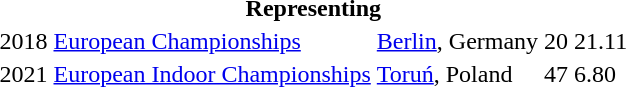<table>
<tr>
<th colspan="6">Representing </th>
</tr>
<tr>
<td>2018</td>
<td><a href='#'>European Championships</a></td>
<td><a href='#'>Berlin</a>, Germany</td>
<td>20</td>
<td>21.11</td>
</tr>
<tr>
<td>2021</td>
<td><a href='#'>European Indoor Championships</a></td>
<td><a href='#'>Toruń</a>, Poland</td>
<td>47</td>
<td>6.80</td>
</tr>
</table>
